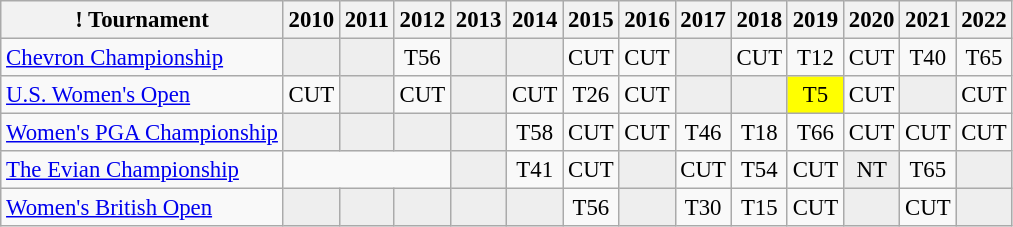<table class="wikitable" style="font-size:95%;text-align:center;">
<tr>
<th>! Tournament</th>
<th>2010</th>
<th>2011</th>
<th>2012</th>
<th>2013</th>
<th>2014</th>
<th>2015</th>
<th>2016</th>
<th>2017</th>
<th>2018</th>
<th>2019</th>
<th>2020</th>
<th>2021</th>
<th>2022</th>
</tr>
<tr>
<td align=left><a href='#'>Chevron Championship</a></td>
<td style="background:#eeeeee;"></td>
<td style="background:#eeeeee;"></td>
<td>T56</td>
<td style="background:#eeeeee;"></td>
<td style="background:#eeeeee;"></td>
<td>CUT</td>
<td>CUT</td>
<td style="background:#eeeeee;"></td>
<td>CUT</td>
<td>T12</td>
<td>CUT</td>
<td>T40</td>
<td>T65</td>
</tr>
<tr>
<td align=left><a href='#'>U.S. Women's Open</a></td>
<td>CUT</td>
<td style="background:#eeeeee;"></td>
<td>CUT</td>
<td style="background:#eeeeee;"></td>
<td>CUT</td>
<td>T26</td>
<td>CUT</td>
<td style="background:#eeeeee;"></td>
<td style="background:#eeeeee;"></td>
<td style="background:yellow;">T5</td>
<td>CUT</td>
<td style="background:#eeeeee;"></td>
<td>CUT</td>
</tr>
<tr>
<td align=left><a href='#'>Women's PGA Championship</a></td>
<td style="background:#eeeeee;"></td>
<td style="background:#eeeeee;"></td>
<td style="background:#eeeeee;"></td>
<td style="background:#eeeeee;"></td>
<td>T58</td>
<td>CUT</td>
<td>CUT</td>
<td>T46</td>
<td>T18</td>
<td>T66</td>
<td>CUT</td>
<td>CUT</td>
<td>CUT</td>
</tr>
<tr>
<td align=left><a href='#'>The Evian Championship</a></td>
<td colspan=3></td>
<td style="background:#eeeeee;"></td>
<td>T41</td>
<td>CUT</td>
<td style="background:#eeeeee;"></td>
<td>CUT</td>
<td>T54</td>
<td>CUT</td>
<td style="background:#eeeeee;">NT</td>
<td>T65</td>
<td style="background:#eeeeee;"></td>
</tr>
<tr>
<td align=left><a href='#'>Women's British Open</a></td>
<td style="background:#eeeeee;"></td>
<td style="background:#eeeeee;"></td>
<td style="background:#eeeeee;"></td>
<td style="background:#eeeeee;"></td>
<td style="background:#eeeeee;"></td>
<td>T56</td>
<td style="background:#eeeeee;"></td>
<td>T30</td>
<td>T15</td>
<td>CUT</td>
<td style="background:#eeeeee;"></td>
<td>CUT</td>
<td style="background:#eeeeee;"></td>
</tr>
</table>
